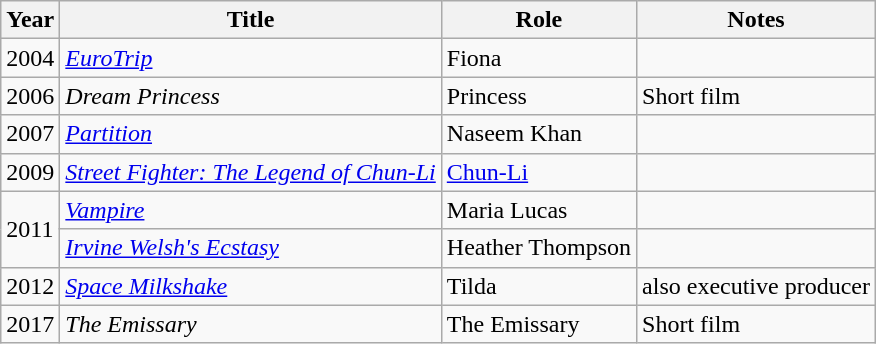<table class="wikitable sortable plainrowheaders">
<tr>
<th scope="col">Year</th>
<th scope="col">Title</th>
<th scope="col">Role</th>
<th scope="col" class="unsortable">Notes</th>
</tr>
<tr>
<td>2004</td>
<td scope="row"><em><a href='#'>EuroTrip</a></em></td>
<td>Fiona</td>
<td></td>
</tr>
<tr>
<td>2006</td>
<td scope="row"><em>Dream Princess</em></td>
<td>Princess</td>
<td>Short film</td>
</tr>
<tr>
<td>2007</td>
<td scope="row"><em><a href='#'>Partition</a></em></td>
<td>Naseem Khan</td>
<td></td>
</tr>
<tr>
<td>2009</td>
<td scope="row"><em><a href='#'>Street Fighter: The Legend of Chun-Li</a></em></td>
<td><a href='#'>Chun-Li</a></td>
<td></td>
</tr>
<tr>
<td rowspan='2'>2011</td>
<td scope="row"><em><a href='#'>Vampire</a></em></td>
<td>Maria Lucas</td>
<td></td>
</tr>
<tr>
<td scope="row"><em><a href='#'>Irvine Welsh's Ecstasy</a></em></td>
<td>Heather Thompson</td>
<td></td>
</tr>
<tr>
<td>2012</td>
<td scope="row"><em><a href='#'>Space Milkshake</a></em></td>
<td>Tilda</td>
<td>also executive producer</td>
</tr>
<tr>
<td>2017</td>
<td scope="row"><em>The Emissary</em></td>
<td>The Emissary</td>
<td>Short film</td>
</tr>
</table>
